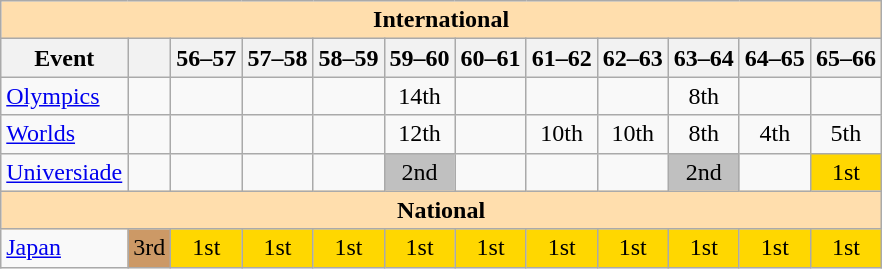<table class="wikitable" style="text-align:center">
<tr>
<th style="background-color: #ffdead; " colspan=12 align=center>International</th>
</tr>
<tr>
<th>Event</th>
<th></th>
<th>56–57</th>
<th>57–58</th>
<th>58–59</th>
<th>59–60</th>
<th>60–61</th>
<th>61–62</th>
<th>62–63</th>
<th>63–64</th>
<th>64–65</th>
<th>65–66</th>
</tr>
<tr>
<td align=left><a href='#'>Olympics</a></td>
<td></td>
<td></td>
<td></td>
<td></td>
<td>14th</td>
<td></td>
<td></td>
<td></td>
<td>8th</td>
<td></td>
<td></td>
</tr>
<tr>
<td align=left><a href='#'>Worlds</a></td>
<td></td>
<td></td>
<td></td>
<td></td>
<td>12th</td>
<td></td>
<td>10th</td>
<td>10th</td>
<td>8th</td>
<td>4th</td>
<td>5th</td>
</tr>
<tr>
<td align=left><a href='#'>Universiade</a></td>
<td></td>
<td></td>
<td></td>
<td></td>
<td bgcolor=silver>2nd</td>
<td></td>
<td></td>
<td></td>
<td bgcolor=silver>2nd</td>
<td></td>
<td bgcolor=gold>1st</td>
</tr>
<tr>
<th style="background-color: #ffdead; " colspan=12 align=center>National</th>
</tr>
<tr>
<td align=left><a href='#'>Japan</a></td>
<td bgcolor=cc9966>3rd</td>
<td bgcolor=gold>1st</td>
<td bgcolor=gold>1st</td>
<td bgcolor=gold>1st</td>
<td bgcolor=gold>1st</td>
<td bgcolor=gold>1st</td>
<td bgcolor=gold>1st</td>
<td bgcolor=gold>1st</td>
<td bgcolor=gold>1st</td>
<td bgcolor=gold>1st</td>
<td bgcolor=gold>1st</td>
</tr>
</table>
